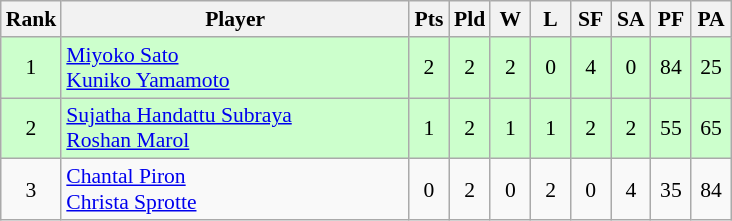<table class=wikitable style="text-align:center; font-size:90%">
<tr>
<th width="20">Rank</th>
<th width="225">Player</th>
<th width="20">Pts</th>
<th width="20">Pld</th>
<th width="20">W</th>
<th width="20">L</th>
<th width="20">SF</th>
<th width="20">SA</th>
<th width="20">PF</th>
<th width="20">PA</th>
</tr>
<tr bgcolor="#ccffcc">
<td>1</td>
<td style="text-align:left"> <a href='#'>Miyoko Sato</a><br> <a href='#'>Kuniko Yamamoto</a></td>
<td>2</td>
<td>2</td>
<td>2</td>
<td>0</td>
<td>4</td>
<td>0</td>
<td>84</td>
<td>25</td>
</tr>
<tr bgcolor="#ccffcc">
<td>2</td>
<td style="text-align:left"> <a href='#'>Sujatha Handattu Subraya</a><br> <a href='#'>Roshan Marol</a></td>
<td>1</td>
<td>2</td>
<td>1</td>
<td>1</td>
<td>2</td>
<td>2</td>
<td>55</td>
<td>65</td>
</tr>
<tr>
<td>3</td>
<td style="text-align:left"> <a href='#'>Chantal Piron</a><br> <a href='#'>Christa Sprotte</a></td>
<td>0</td>
<td>2</td>
<td>0</td>
<td>2</td>
<td>0</td>
<td>4</td>
<td>35</td>
<td>84</td>
</tr>
</table>
